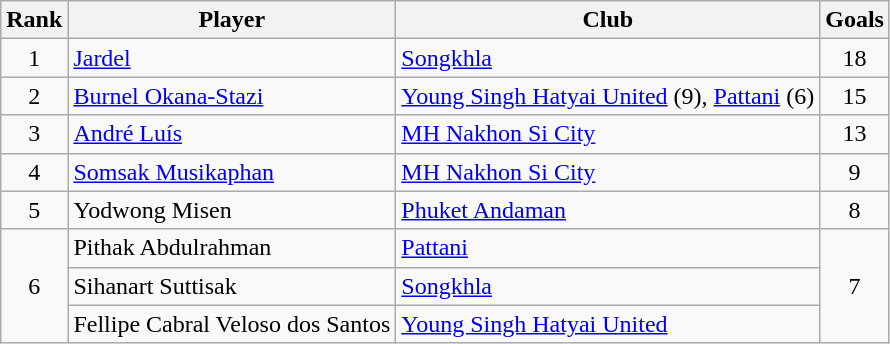<table class="wikitable" style="text-align:center">
<tr>
<th>Rank</th>
<th>Player</th>
<th>Club</th>
<th>Goals</th>
</tr>
<tr>
<td>1</td>
<td align="left"> <a href='#'>Jardel</a></td>
<td align="left"><a href='#'>Songkhla</a></td>
<td>18</td>
</tr>
<tr>
<td>2</td>
<td align="left"> <a href='#'>Burnel Okana-Stazi</a></td>
<td align="left"><a href='#'>Young Singh Hatyai United</a> (9), <a href='#'>Pattani</a> (6)</td>
<td>15</td>
</tr>
<tr>
<td>3</td>
<td align="left"> <a href='#'>André Luís</a></td>
<td align="left"><a href='#'>MH Nakhon Si City</a></td>
<td>13</td>
</tr>
<tr>
<td>4</td>
<td align="left"> <a href='#'>Somsak Musikaphan</a></td>
<td align="left"><a href='#'>MH Nakhon Si City</a></td>
<td>9</td>
</tr>
<tr>
<td>5</td>
<td align="left"> Yodwong Misen</td>
<td align="left"><a href='#'>Phuket Andaman</a></td>
<td>8</td>
</tr>
<tr>
<td rowspan="3">6</td>
<td align="left"> Pithak Abdulrahman</td>
<td align="left"><a href='#'>Pattani</a></td>
<td rowspan="3">7</td>
</tr>
<tr>
<td align="left"> Sihanart Suttisak</td>
<td align="left"><a href='#'>Songkhla</a></td>
</tr>
<tr>
<td align="left"> Fellipe Cabral Veloso dos Santos</td>
<td align="left"><a href='#'>Young Singh Hatyai United</a></td>
</tr>
</table>
